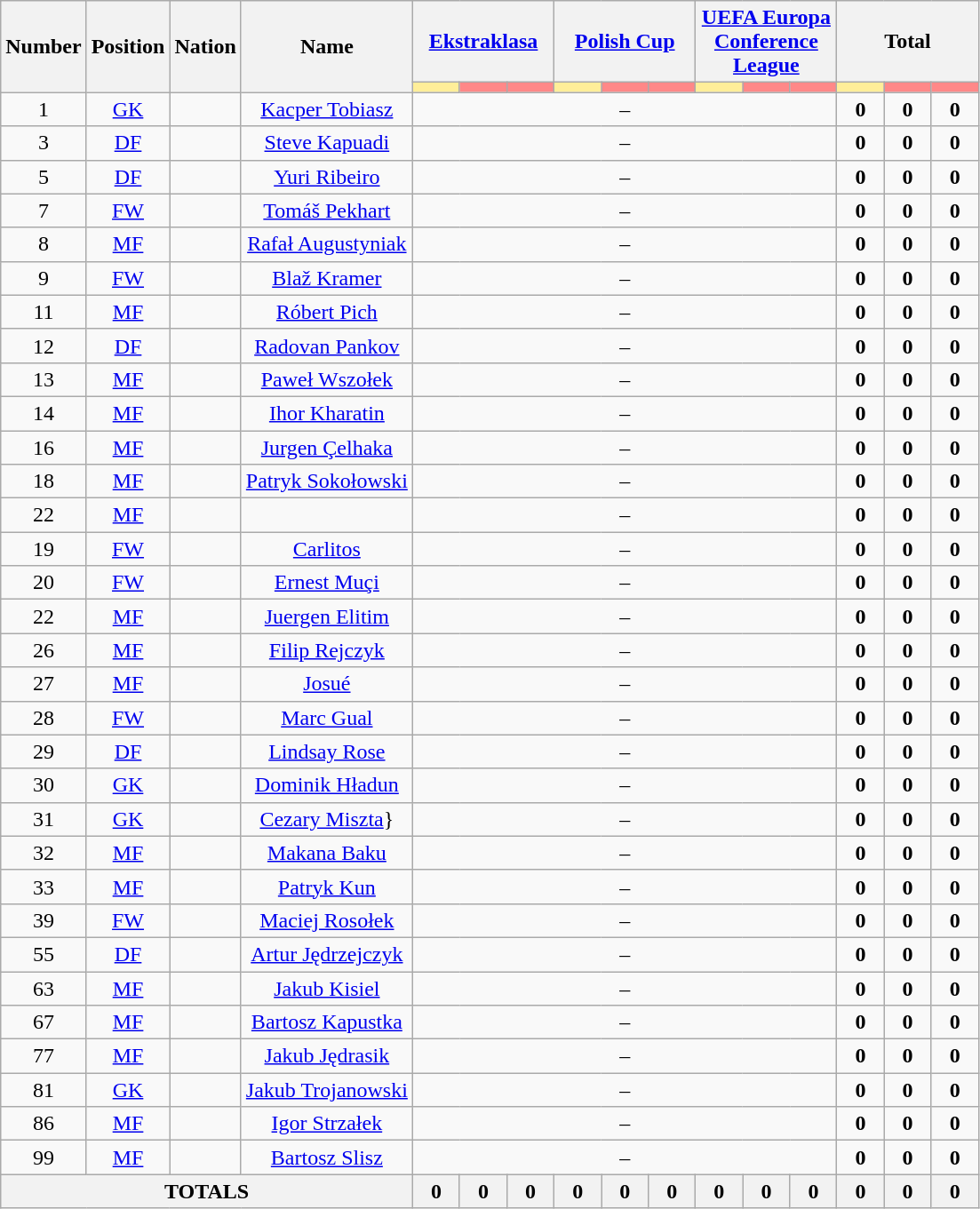<table class="wikitable" style="font-size: 100%; text-align: center;">
<tr>
<th rowspan="2" align="center">Number</th>
<th rowspan="2" align="center">Position</th>
<th rowspan="2" align="center">Nation</th>
<th rowspan="2" align="center">Name</th>
<th colspan="3" style="width:84px;" align="center"><a href='#'>Ekstraklasa</a></th>
<th colspan="3" style="width:84px;" align="center"><a href='#'>Polish Cup</a></th>
<th colspan="3" style="width:84px;" align="center"><a href='#'>UEFA Europa Conference League</a></th>
<th colspan="3" style="width:84px;" align="center">Total</th>
</tr>
<tr>
<th style="background: #FFEE99; width:28px;"></th>
<th style="background: #FF8888; width:28px;"></th>
<th style="background: #FF8888; width:28px;"></th>
<th style="background: #FFEE99; width:28px;"></th>
<th style="background: #FF8888; width:28px;"></th>
<th style="background: #FF8888; width:28px;"></th>
<th style="background: #FFEE99; width:28px;"></th>
<th style="background: #FF8888; width:28px;"></th>
<th style="background: #FF8888; width:28px;"></th>
<th style="background: #FFEE99; width:28px;"></th>
<th style="background: #FF8888; width:28px;"></th>
<th style="background: #FF8888; width:28px;"></th>
</tr>
<tr>
<td>1</td>
<td><a href='#'>GK</a></td>
<td></td>
<td><a href='#'>Kacper Tobiasz</a></td>
<td colspan="9">–</td>
<td><strong>0</strong></td>
<td><strong>0</strong></td>
<td><strong>0</strong></td>
</tr>
<tr>
<td>3</td>
<td><a href='#'>DF</a></td>
<td></td>
<td><a href='#'>Steve Kapuadi</a></td>
<td colspan="9">–</td>
<td><strong>0</strong></td>
<td><strong>0</strong></td>
<td><strong>0</strong></td>
</tr>
<tr>
<td>5</td>
<td><a href='#'>DF</a></td>
<td></td>
<td><a href='#'>Yuri Ribeiro</a></td>
<td colspan="9">–</td>
<td><strong>0</strong></td>
<td><strong>0</strong></td>
<td><strong>0</strong></td>
</tr>
<tr>
<td>7</td>
<td><a href='#'>FW</a></td>
<td></td>
<td><a href='#'>Tomáš Pekhart</a></td>
<td colspan="9">–</td>
<td><strong>0</strong></td>
<td><strong>0</strong></td>
<td><strong>0</strong></td>
</tr>
<tr>
<td>8</td>
<td><a href='#'>MF</a></td>
<td></td>
<td><a href='#'>Rafał Augustyniak</a></td>
<td colspan="9">–</td>
<td><strong>0</strong></td>
<td><strong>0</strong></td>
<td><strong>0</strong></td>
</tr>
<tr>
<td>9</td>
<td><a href='#'>FW</a></td>
<td></td>
<td><a href='#'>Blaž Kramer</a></td>
<td colspan="9">–</td>
<td><strong>0</strong></td>
<td><strong>0</strong></td>
<td><strong>0</strong></td>
</tr>
<tr>
<td>11</td>
<td><a href='#'>MF</a></td>
<td></td>
<td><a href='#'>Róbert Pich</a></td>
<td colspan="9">–</td>
<td><strong>0</strong></td>
<td><strong>0</strong></td>
<td><strong>0</strong></td>
</tr>
<tr>
<td>12</td>
<td><a href='#'>DF</a></td>
<td></td>
<td><a href='#'>Radovan Pankov</a></td>
<td colspan="9">–</td>
<td><strong>0</strong></td>
<td><strong>0</strong></td>
<td><strong>0</strong></td>
</tr>
<tr>
<td>13</td>
<td><a href='#'>MF</a></td>
<td></td>
<td><a href='#'>Paweł Wszołek</a></td>
<td colspan="9">–</td>
<td><strong>0</strong></td>
<td><strong>0</strong></td>
<td><strong>0</strong></td>
</tr>
<tr>
<td>14</td>
<td><a href='#'>MF</a></td>
<td></td>
<td><a href='#'>Ihor Kharatin</a></td>
<td colspan="9">–</td>
<td><strong>0</strong></td>
<td><strong>0</strong></td>
<td><strong>0</strong></td>
</tr>
<tr>
<td>16</td>
<td><a href='#'>MF</a></td>
<td></td>
<td><a href='#'>Jurgen Çelhaka</a></td>
<td colspan="9">–</td>
<td><strong>0</strong></td>
<td><strong>0</strong></td>
<td><strong>0</strong></td>
</tr>
<tr>
<td>18</td>
<td><a href='#'>MF</a></td>
<td></td>
<td><a href='#'>Patryk Sokołowski</a></td>
<td colspan="9">–</td>
<td><strong>0</strong></td>
<td><strong>0</strong></td>
<td><strong>0</strong></td>
</tr>
<tr>
<td>22</td>
<td><a href='#'>MF</a></td>
<td></td>
<td></td>
<td colspan="9">–</td>
<td><strong>0</strong></td>
<td><strong>0</strong></td>
<td><strong>0</strong></td>
</tr>
<tr>
<td>19</td>
<td><a href='#'>FW</a></td>
<td></td>
<td><a href='#'>Carlitos</a></td>
<td colspan="9">–</td>
<td><strong>0</strong></td>
<td><strong>0</strong></td>
<td><strong>0</strong></td>
</tr>
<tr>
<td>20</td>
<td><a href='#'>FW</a></td>
<td></td>
<td><a href='#'>Ernest Muçi</a></td>
<td colspan="9">–</td>
<td><strong>0</strong></td>
<td><strong>0</strong></td>
<td><strong>0</strong></td>
</tr>
<tr>
<td>22</td>
<td><a href='#'>MF</a></td>
<td></td>
<td><a href='#'>Juergen Elitim</a></td>
<td colspan="9">–</td>
<td><strong>0</strong></td>
<td><strong>0</strong></td>
<td><strong>0</strong></td>
</tr>
<tr>
<td>26</td>
<td><a href='#'>MF</a></td>
<td></td>
<td><a href='#'>Filip Rejczyk</a></td>
<td colspan="9">–</td>
<td><strong>0</strong></td>
<td><strong>0</strong></td>
<td><strong>0</strong></td>
</tr>
<tr>
<td>27</td>
<td><a href='#'>MF</a></td>
<td></td>
<td><a href='#'>Josué</a></td>
<td colspan="9">–</td>
<td><strong>0</strong></td>
<td><strong>0</strong></td>
<td><strong>0</strong></td>
</tr>
<tr>
<td>28</td>
<td><a href='#'>FW</a></td>
<td></td>
<td><a href='#'>Marc Gual</a></td>
<td colspan="9">–</td>
<td><strong>0</strong></td>
<td><strong>0</strong></td>
<td><strong>0</strong></td>
</tr>
<tr>
<td>29</td>
<td><a href='#'>DF</a></td>
<td></td>
<td><a href='#'>Lindsay Rose</a></td>
<td colspan="9">–</td>
<td><strong>0</strong></td>
<td><strong>0</strong></td>
<td><strong>0</strong></td>
</tr>
<tr>
<td>30</td>
<td><a href='#'>GK</a></td>
<td></td>
<td><a href='#'>Dominik Hładun</a></td>
<td colspan="9">–</td>
<td><strong>0</strong></td>
<td><strong>0</strong></td>
<td><strong>0</strong></td>
</tr>
<tr>
<td>31</td>
<td><a href='#'>GK</a></td>
<td></td>
<td><a href='#'>Cezary Miszta</a>}</td>
<td colspan="9">–</td>
<td><strong>0</strong></td>
<td><strong>0</strong></td>
<td><strong>0</strong></td>
</tr>
<tr>
<td>32</td>
<td><a href='#'>MF</a></td>
<td></td>
<td><a href='#'>Makana Baku</a></td>
<td colspan="9">–</td>
<td><strong>0</strong></td>
<td><strong>0</strong></td>
<td><strong>0</strong></td>
</tr>
<tr>
<td>33</td>
<td><a href='#'>MF</a></td>
<td></td>
<td><a href='#'>Patryk Kun</a></td>
<td colspan="9">–</td>
<td><strong>0</strong></td>
<td><strong>0</strong></td>
<td><strong>0</strong></td>
</tr>
<tr>
<td>39</td>
<td><a href='#'>FW</a></td>
<td></td>
<td><a href='#'>Maciej Rosołek</a></td>
<td colspan="9">–</td>
<td><strong>0</strong></td>
<td><strong>0</strong></td>
<td><strong>0</strong></td>
</tr>
<tr>
<td>55</td>
<td><a href='#'>DF</a></td>
<td></td>
<td><a href='#'>Artur Jędrzejczyk</a></td>
<td colspan="9">–</td>
<td><strong>0</strong></td>
<td><strong>0</strong></td>
<td><strong>0</strong></td>
</tr>
<tr>
<td>63</td>
<td><a href='#'>MF</a></td>
<td></td>
<td><a href='#'>Jakub Kisiel</a></td>
<td colspan="9">–</td>
<td><strong>0</strong></td>
<td><strong>0</strong></td>
<td><strong>0</strong></td>
</tr>
<tr>
<td>67</td>
<td><a href='#'>MF</a></td>
<td></td>
<td><a href='#'>Bartosz Kapustka</a></td>
<td colspan="9">–</td>
<td><strong>0</strong></td>
<td><strong>0</strong></td>
<td><strong>0</strong></td>
</tr>
<tr>
<td>77</td>
<td><a href='#'>MF</a></td>
<td></td>
<td><a href='#'>Jakub Jędrasik</a></td>
<td colspan="9">–</td>
<td><strong>0</strong></td>
<td><strong>0</strong></td>
<td><strong>0</strong></td>
</tr>
<tr>
<td>81</td>
<td><a href='#'>GK</a></td>
<td></td>
<td><a href='#'>Jakub Trojanowski</a></td>
<td colspan="9">–</td>
<td><strong>0</strong></td>
<td><strong>0</strong></td>
<td><strong>0</strong></td>
</tr>
<tr>
<td>86</td>
<td><a href='#'>MF</a></td>
<td></td>
<td><a href='#'>Igor Strzałek</a></td>
<td colspan="9">–</td>
<td><strong>0</strong></td>
<td><strong>0</strong></td>
<td><strong>0</strong></td>
</tr>
<tr>
<td>99</td>
<td><a href='#'>MF</a></td>
<td></td>
<td><a href='#'>Bartosz Slisz</a></td>
<td colspan="9">–</td>
<td><strong>0</strong></td>
<td><strong>0</strong></td>
<td><strong>0</strong></td>
</tr>
<tr>
<th colspan="4">TOTALS</th>
<th>0</th>
<th>0</th>
<th>0</th>
<th>0</th>
<th>0</th>
<th>0</th>
<th>0</th>
<th>0</th>
<th>0</th>
<th>0</th>
<th>0</th>
<th>0</th>
</tr>
</table>
